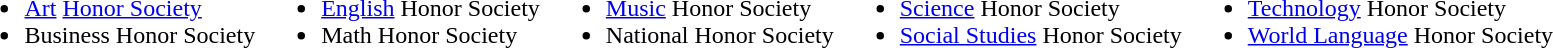<table>
<tr valign="top">
<td><br><ul><li><a href='#'>Art</a> <a href='#'>Honor Society</a></li><li>Business Honor Society</li></ul></td>
<td><br><ul><li><a href='#'>English</a> Honor Society</li><li>Math Honor Society</li></ul></td>
<td><br><ul><li><a href='#'>Music</a> Honor Society</li><li>National Honor Society</li></ul></td>
<td><br><ul><li><a href='#'>Science</a> Honor Society</li><li><a href='#'>Social Studies</a> Honor Society</li></ul></td>
<td><br><ul><li><a href='#'>Technology</a> Honor Society</li><li><a href='#'>World Language</a> Honor Society</li></ul></td>
</tr>
</table>
